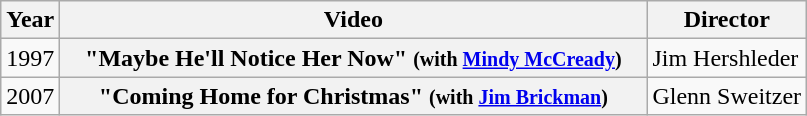<table class="wikitable plainrowheaders">
<tr>
<th>Year</th>
<th style="width:24em;">Video</th>
<th>Director</th>
</tr>
<tr>
<td>1997</td>
<th scope="row">"Maybe He'll Notice Her Now" <small>(with <a href='#'>Mindy McCready</a>)</small></th>
<td>Jim Hershleder</td>
</tr>
<tr>
<td>2007</td>
<th scope="row">"Coming Home for Christmas"  <small>(with <a href='#'>Jim Brickman</a>)</small></th>
<td>Glenn Sweitzer</td>
</tr>
</table>
